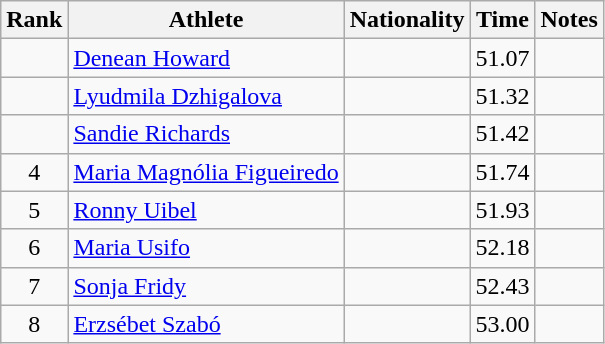<table class="wikitable sortable" style="text-align:center">
<tr>
<th>Rank</th>
<th>Athlete</th>
<th>Nationality</th>
<th>Time</th>
<th>Notes</th>
</tr>
<tr>
<td></td>
<td align=left><a href='#'>Denean Howard</a></td>
<td align=left></td>
<td>51.07</td>
<td></td>
</tr>
<tr>
<td></td>
<td align=left><a href='#'>Lyudmila Dzhigalova</a></td>
<td align=left></td>
<td>51.32</td>
<td></td>
</tr>
<tr>
<td></td>
<td align=left><a href='#'>Sandie Richards</a></td>
<td align=left></td>
<td>51.42</td>
<td></td>
</tr>
<tr>
<td>4</td>
<td align=left><a href='#'>Maria Magnólia Figueiredo</a></td>
<td align=left></td>
<td>51.74</td>
<td></td>
</tr>
<tr>
<td>5</td>
<td align=left><a href='#'>Ronny Uibel</a></td>
<td align=left></td>
<td>51.93</td>
<td></td>
</tr>
<tr>
<td>6</td>
<td align=left><a href='#'>Maria Usifo</a></td>
<td align=left></td>
<td>52.18</td>
<td></td>
</tr>
<tr>
<td>7</td>
<td align=left><a href='#'>Sonja Fridy</a></td>
<td align=left></td>
<td>52.43</td>
<td></td>
</tr>
<tr>
<td>8</td>
<td align=left><a href='#'>Erzsébet Szabó</a></td>
<td align=left></td>
<td>53.00</td>
<td></td>
</tr>
</table>
